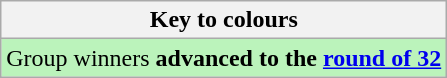<table class="wikitable">
<tr>
<th>Key to colours</th>
</tr>
<tr bgcolor=#BBF3BB>
<td>Group winners <strong>advanced to the <a href='#'>round of 32</a></strong></td>
</tr>
</table>
